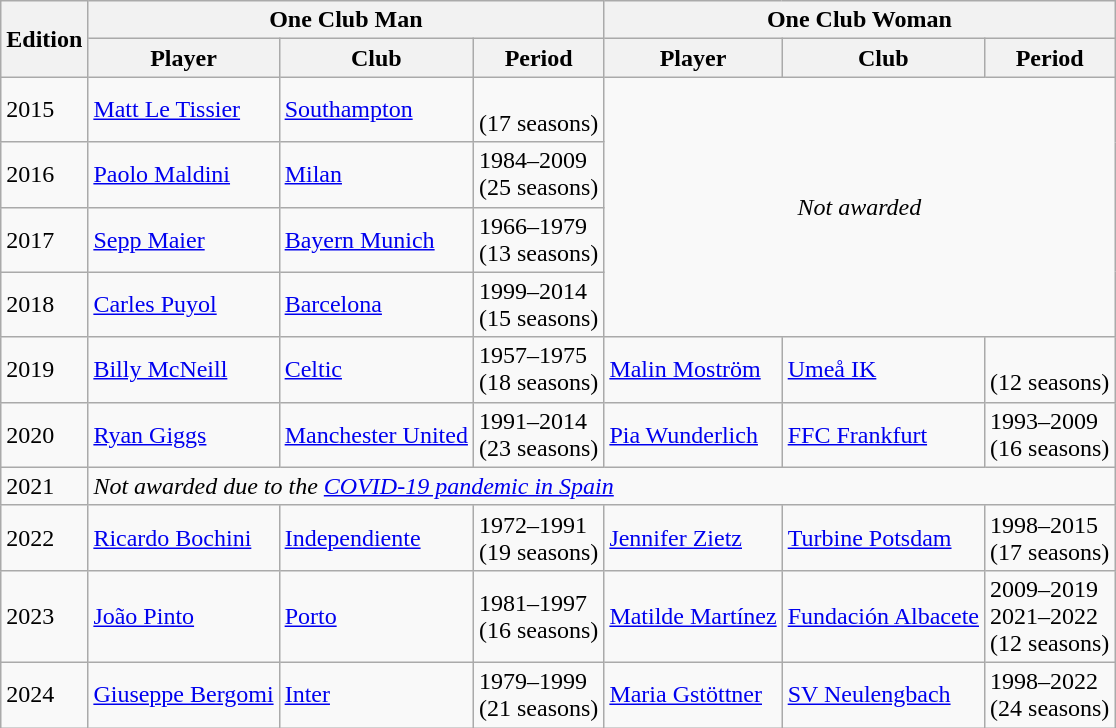<table class="wikitable">
<tr>
<th rowspan="2">Edition</th>
<th colspan="3">One Club Man</th>
<th colspan="3">One Club Woman</th>
</tr>
<tr>
<th>Player</th>
<th>Club</th>
<th>Period</th>
<th>Player</th>
<th>Club</th>
<th>Period</th>
</tr>
<tr>
<td>2015</td>
<td> <a href='#'>Matt Le Tissier</a></td>
<td> <a href='#'>Southampton</a></td>
<td><br>(17 seasons)</td>
<td colspan="3" rowspan="4" style="text-align:center;"><em>Not awarded</em></td>
</tr>
<tr>
<td>2016</td>
<td> <a href='#'>Paolo Maldini</a></td>
<td> <a href='#'>Milan</a></td>
<td>1984–2009<br>(25 seasons)</td>
</tr>
<tr>
<td>2017</td>
<td> <a href='#'>Sepp Maier</a></td>
<td> <a href='#'>Bayern Munich</a></td>
<td>1966–1979<br>(13 seasons)</td>
</tr>
<tr>
<td>2018</td>
<td> <a href='#'>Carles Puyol</a></td>
<td> <a href='#'>Barcelona</a></td>
<td>1999–2014<br>(15 seasons)</td>
</tr>
<tr>
<td>2019</td>
<td> <a href='#'>Billy McNeill</a></td>
<td> <a href='#'>Celtic</a></td>
<td>1957–1975<br>(18 seasons)</td>
<td> <a href='#'>Malin Moström</a></td>
<td> <a href='#'>Umeå IK</a></td>
<td><br>(12 seasons)</td>
</tr>
<tr>
<td>2020</td>
<td> <a href='#'>Ryan Giggs</a></td>
<td> <a href='#'>Manchester United</a></td>
<td>1991–2014<br>(23 seasons)</td>
<td> <a href='#'>Pia Wunderlich</a></td>
<td> <a href='#'>FFC Frankfurt</a></td>
<td>1993–2009<br>(16 seasons)</td>
</tr>
<tr>
<td>2021</td>
<td colspan=6><em>Not awarded due to the <a href='#'>COVID-19 pandemic in Spain</a></em></td>
</tr>
<tr>
<td>2022</td>
<td> <a href='#'>Ricardo Bochini</a></td>
<td> <a href='#'>Independiente</a></td>
<td>1972–1991<br>(19 seasons)</td>
<td> <a href='#'>Jennifer Zietz</a></td>
<td> <a href='#'>Turbine Potsdam</a></td>
<td>1998–2015<br>(17 seasons)</td>
</tr>
<tr>
<td>2023</td>
<td> <a href='#'>João Pinto</a></td>
<td> <a href='#'>Porto</a></td>
<td>1981–1997<br>(16 seasons)</td>
<td> <a href='#'>Matilde Martínez</a></td>
<td> <a href='#'>Fundación Albacete</a></td>
<td>2009–2019<br>2021–2022<br>(12 seasons)</td>
</tr>
<tr>
<td>2024</td>
<td> <a href='#'>Giuseppe Bergomi</a></td>
<td> <a href='#'>Inter</a></td>
<td>1979–1999<br>(21 seasons)</td>
<td> <a href='#'>Maria Gstöttner</a></td>
<td> <a href='#'>SV Neulengbach</a></td>
<td>1998–2022<br>(24 seasons)</td>
</tr>
</table>
